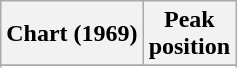<table class="wikitable sortable plainrowheaders" style="text-align:center">
<tr>
<th scope="col">Chart (1969)</th>
<th scope="col">Peak<br>position</th>
</tr>
<tr>
</tr>
<tr>
</tr>
</table>
